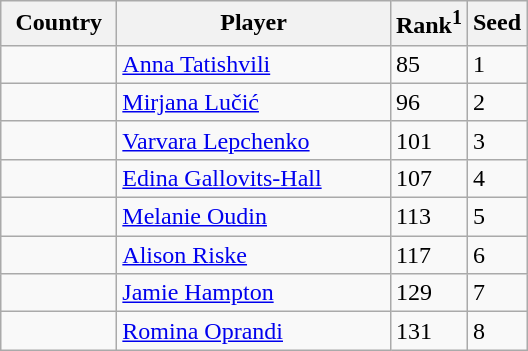<table class="sortable wikitable">
<tr>
<th width="70">Country</th>
<th width="175">Player</th>
<th>Rank<sup>1</sup></th>
<th>Seed</th>
</tr>
<tr>
<td></td>
<td><a href='#'>Anna Tatishvili</a></td>
<td>85</td>
<td>1</td>
</tr>
<tr>
<td></td>
<td><a href='#'>Mirjana Lučić</a></td>
<td>96</td>
<td>2</td>
</tr>
<tr>
<td></td>
<td><a href='#'>Varvara Lepchenko</a></td>
<td>101</td>
<td>3</td>
</tr>
<tr>
<td></td>
<td><a href='#'>Edina Gallovits-Hall</a></td>
<td>107</td>
<td>4</td>
</tr>
<tr>
<td></td>
<td><a href='#'>Melanie Oudin</a></td>
<td>113</td>
<td>5</td>
</tr>
<tr>
<td></td>
<td><a href='#'>Alison Riske</a></td>
<td>117</td>
<td>6</td>
</tr>
<tr>
<td></td>
<td><a href='#'>Jamie Hampton</a></td>
<td>129</td>
<td>7</td>
</tr>
<tr>
<td></td>
<td><a href='#'>Romina Oprandi</a></td>
<td>131</td>
<td>8</td>
</tr>
</table>
